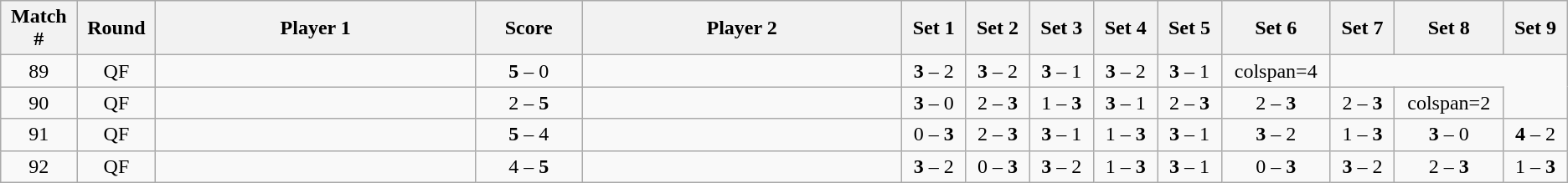<table class="wikitable">
<tr>
<th width="2%">Match #</th>
<th width="2%">Round</th>
<th width="15%">Player 1</th>
<th width="5%">Score</th>
<th width="15%">Player 2</th>
<th width="3%">Set 1</th>
<th width="3%">Set 2</th>
<th width="3%">Set 3</th>
<th width="3%">Set 4</th>
<th width="3%">Set 5</th>
<th width="3%">Set 6</th>
<th width="3%">Set 7</th>
<th width="3%">Set 8</th>
<th width="3%">Set 9</th>
</tr>
<tr style=text-align:center;">
<td>89</td>
<td>QF</td>
<td></td>
<td><strong>5</strong> – 0</td>
<td></td>
<td><strong>3</strong> – 2</td>
<td><strong>3</strong> – 2</td>
<td><strong>3</strong> – 1</td>
<td><strong>3</strong> – 2</td>
<td><strong>3</strong> – 1</td>
<td>colspan=4</td>
</tr>
<tr style=text-align:center;">
<td>90</td>
<td>QF</td>
<td></td>
<td>2 – <strong>5</strong></td>
<td></td>
<td><strong>3</strong> – 0</td>
<td>2 – <strong>3</strong></td>
<td>1 – <strong>3</strong></td>
<td><strong>3</strong> – 1</td>
<td>2 – <strong>3</strong></td>
<td>2 – <strong>3</strong></td>
<td>2 – <strong>3</strong></td>
<td>colspan=2</td>
</tr>
<tr style=text-align:center;">
<td>91</td>
<td>QF</td>
<td></td>
<td><strong>5</strong> – 4</td>
<td></td>
<td>0 – <strong>3</strong></td>
<td>2 – <strong>3</strong></td>
<td><strong>3</strong> – 1</td>
<td>1 – <strong>3</strong></td>
<td><strong>3</strong> – 1</td>
<td><strong>3</strong> – 2</td>
<td>1 – <strong>3</strong></td>
<td><strong>3</strong> – 0</td>
<td><strong>4</strong> – 2</td>
</tr>
<tr style=text-align:center;">
<td>92</td>
<td>QF</td>
<td></td>
<td>4 – <strong>5</strong></td>
<td></td>
<td><strong>3</strong> – 2</td>
<td>0 – <strong>3</strong></td>
<td><strong>3</strong> – 2</td>
<td>1 – <strong>3</strong></td>
<td><strong>3</strong> – 1</td>
<td>0 – <strong>3</strong></td>
<td><strong>3</strong> – 2</td>
<td>2 – <strong>3</strong></td>
<td>1 – <strong>3</strong></td>
</tr>
</table>
